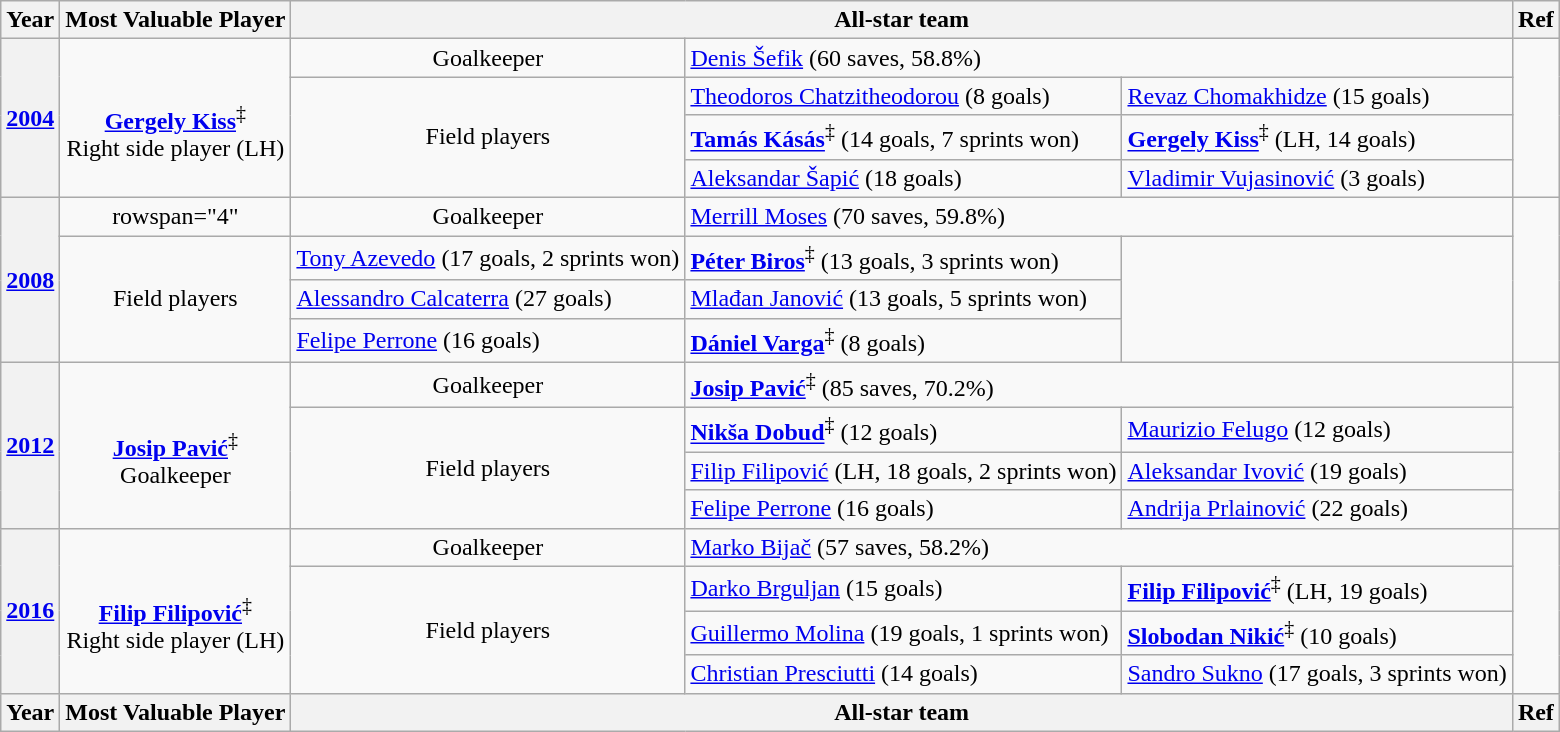<table class="wikitable sticky-header mw-datatable" style="text-align: center; font-size: 100%; margin-left: 1em;">
<tr>
<th scope="col">Year</th>
<th scope="col">Most Valuable Player</th>
<th scope="colgroup" colspan="3">All-star team</th>
<th scope="col">Ref</th>
</tr>
<tr>
<th scope="rowgroup" rowspan="4"><a href='#'>2004</a></th>
<td rowspan="4"><strong></strong><br><strong><a href='#'>Gergely Kiss</a></strong><sup>‡</sup><br>Right side player (LH)<br></td>
<td>Goalkeeper</td>
<td colspan="2" style="text-align: left;"> <a href='#'>Denis Šefik</a> (60 saves, 58.8%)</td>
<td rowspan="4"></td>
</tr>
<tr>
<td rowspan="3">Field players</td>
<td style="text-align: left;"> <a href='#'>Theodoros Chatzitheodorou</a> (8 goals)</td>
<td style="text-align: left;"> <a href='#'>Revaz Chomakhidze</a> (15 goals)</td>
</tr>
<tr>
<td style="text-align: left;"> <strong><a href='#'>Tamás Kásás</a></strong><sup>‡</sup> (14 goals, 7 sprints won)</td>
<td style="text-align: left;"> <strong><a href='#'>Gergely Kiss</a></strong><sup>‡</sup> (LH, 14 goals)</td>
</tr>
<tr>
<td style="text-align: left;"> <a href='#'>Aleksandar Šapić</a> (18 goals)</td>
<td style="text-align: left;"> <a href='#'>Vladimir Vujasinović</a> (3 goals)</td>
</tr>
<tr>
<th scope="rowgroup" rowspan="4"><a href='#'>2008</a></th>
<td>rowspan="4" </td>
<td>Goalkeeper</td>
<td colspan="2" style="text-align: left;"> <a href='#'>Merrill Moses</a> (70 saves, 59.8%)</td>
<td rowspan="4"></td>
</tr>
<tr>
<td rowspan="3">Field players</td>
<td style="text-align: left;"> <a href='#'>Tony Azevedo</a> (17 goals, 2 sprints won)</td>
<td style="text-align: left;"> <strong><a href='#'>Péter Biros</a></strong><sup>‡</sup> (13 goals, 3 sprints won)</td>
</tr>
<tr>
<td style="text-align: left;"> <a href='#'>Alessandro Calcaterra</a> (27 goals)</td>
<td style="text-align: left;"> <a href='#'>Mlađan Janović</a> (13 goals, 5 sprints won)</td>
</tr>
<tr>
<td style="text-align: left;"> <a href='#'>Felipe Perrone</a> (16 goals)</td>
<td style="text-align: left;"> <strong><a href='#'>Dániel Varga</a></strong><sup>‡</sup> (8 goals)</td>
</tr>
<tr>
<th scope="rowgroup" rowspan="4"><a href='#'>2012</a></th>
<td rowspan="4"><strong></strong><br><strong><a href='#'>Josip Pavić</a></strong><sup>‡</sup><br>Goalkeeper<br></td>
<td>Goalkeeper</td>
<td colspan="2" style="text-align: left;"> <strong><a href='#'>Josip Pavić</a></strong><sup>‡</sup> (85 saves, 70.2%)</td>
<td rowspan="4"><br></td>
</tr>
<tr>
<td rowspan="3">Field players</td>
<td style="text-align: left;"> <strong><a href='#'>Nikša Dobud</a></strong><sup>‡</sup> (12 goals)</td>
<td style="text-align: left;"> <a href='#'>Maurizio Felugo</a> (12 goals)</td>
</tr>
<tr>
<td style="text-align: left;"> <a href='#'>Filip Filipović</a> (LH, 18 goals, 2 sprints won)</td>
<td style="text-align: left;"> <a href='#'>Aleksandar Ivović</a> (19 goals)</td>
</tr>
<tr>
<td style="text-align: left;"> <a href='#'>Felipe Perrone</a> (16 goals)</td>
<td style="text-align: left;"> <a href='#'>Andrija Prlainović</a> (22 goals)</td>
</tr>
<tr>
<th scope="rowgroup" rowspan="4"><a href='#'>2016</a></th>
<td rowspan="4"><strong></strong><br><strong><a href='#'>Filip Filipović</a></strong><sup>‡</sup><br>Right side player (LH)<br></td>
<td>Goalkeeper</td>
<td colspan="2" style="text-align: left;"> <a href='#'>Marko Bijač</a> (57 saves, 58.2%)</td>
<td rowspan="4"></td>
</tr>
<tr>
<td rowspan="3">Field players</td>
<td style="text-align: left;"> <a href='#'>Darko Brguljan</a> (15 goals)</td>
<td style="text-align: left;"> <strong><a href='#'>Filip Filipović</a></strong><sup>‡</sup> (LH, 19 goals)</td>
</tr>
<tr>
<td style="text-align: left;"> <a href='#'>Guillermo Molina</a> (19 goals, 1 sprints won)</td>
<td style="text-align: left;"> <strong><a href='#'>Slobodan Nikić</a></strong><sup>‡</sup> (10 goals)</td>
</tr>
<tr>
<td style="text-align: left;"> <a href='#'>Christian Presciutti</a> (14 goals)</td>
<td style="text-align: left;"> <a href='#'>Sandro Sukno</a> (17 goals, 3 sprints won)</td>
</tr>
<tr>
<th>Year</th>
<th>Most Valuable Player</th>
<th colspan="3">All-star team</th>
<th>Ref</th>
</tr>
</table>
